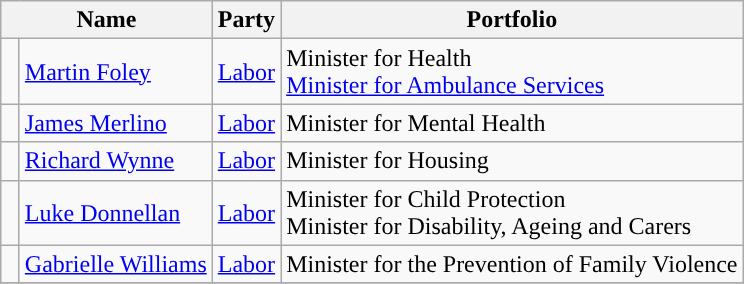<table class="wikitable">
<tr>
<th colspan="2">Name</th>
<th>Party</th>
<th>Portfolio</th>
</tr>
<tr>
<td style="background:"></td>
<td><a href='#'>Martin Foley</a></td>
<td><a href='#'>Labor</a></td>
<td>Minister for Health<br><a href='#'>Minister for Ambulance Services</a></td>
</tr>
<tr>
<td style="background:"></td>
<td><a href='#'>James Merlino</a></td>
<td><a href='#'>Labor</a></td>
<td>Minister for Mental Health</td>
</tr>
<tr>
<td width=5px style="color:inherit;background:"></td>
<td><a href='#'>Richard Wynne</a></td>
<td><a href='#'>Labor</a></td>
<td>Minister for Housing</td>
</tr>
<tr>
<td width=5px style="color:inherit;background:"></td>
<td><a href='#'>Luke Donnellan</a></td>
<td><a href='#'>Labor</a></td>
<td>Minister for Child Protection <br> Minister for Disability, Ageing and Carers</td>
</tr>
<tr>
<td width=5px style="color:inherit;background:"></td>
<td><a href='#'>Gabrielle Williams</a></td>
<td><a href='#'>Labor</a></td>
<td>Minister for the Prevention of Family Violence</td>
</tr>
<tr>
</tr>
</table>
